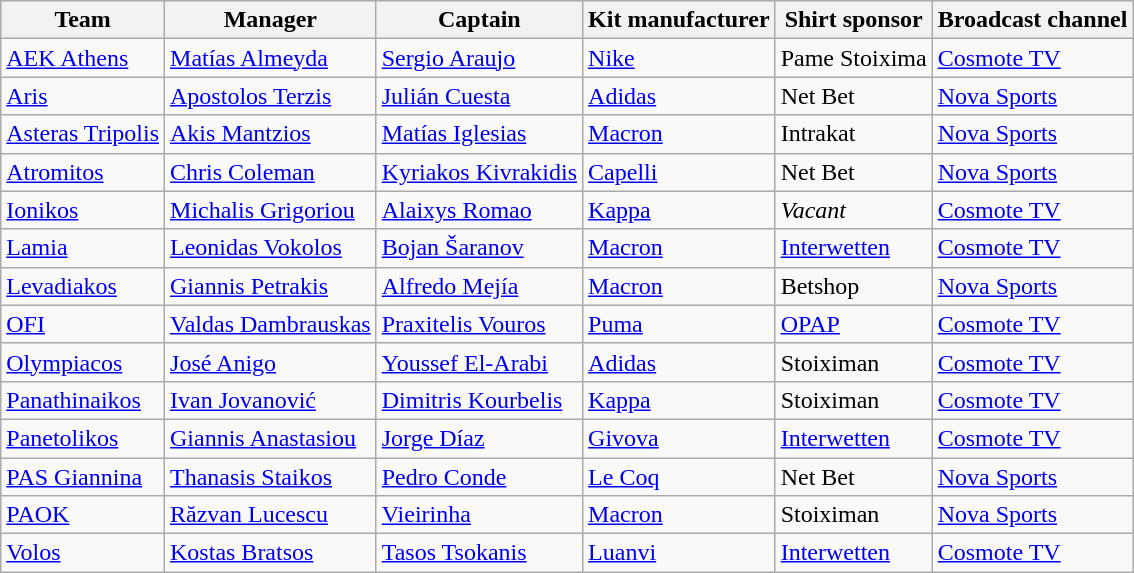<table class="wikitable sortable">
<tr>
<th>Team</th>
<th>Manager</th>
<th>Captain</th>
<th>Kit manufacturer</th>
<th>Shirt sponsor</th>
<th>Broadcast channel</th>
</tr>
<tr>
<td><a href='#'>AEK Athens</a></td>
<td> <a href='#'>Matías Almeyda</a></td>
<td> <a href='#'>Sergio Araujo</a></td>
<td><a href='#'>Nike</a></td>
<td>Pame Stoixima</td>
<td><a href='#'>Cosmote TV</a></td>
</tr>
<tr>
<td><a href='#'>Aris</a></td>
<td> <a href='#'>Apostolos Terzis</a></td>
<td> <a href='#'>Julián Cuesta</a></td>
<td><a href='#'>Adidas</a></td>
<td>Net Bet</td>
<td><a href='#'>Nova Sports</a></td>
</tr>
<tr>
<td><a href='#'>Asteras Tripolis</a></td>
<td> <a href='#'>Akis Mantzios</a></td>
<td> <a href='#'>Matías Iglesias</a></td>
<td><a href='#'>Macron</a></td>
<td>Intrakat</td>
<td><a href='#'>Nova Sports</a></td>
</tr>
<tr>
<td><a href='#'>Atromitos</a></td>
<td> <a href='#'>Chris Coleman</a></td>
<td> <a href='#'>Kyriakos Kivrakidis</a></td>
<td><a href='#'>Capelli</a></td>
<td>Net Bet</td>
<td><a href='#'>Nova Sports</a></td>
</tr>
<tr>
<td><a href='#'>Ionikos</a></td>
<td> <a href='#'>Michalis Grigoriou</a></td>
<td> <a href='#'>Alaixys Romao</a></td>
<td><a href='#'>Kappa</a></td>
<td><em>Vacant</em></td>
<td><a href='#'>Cosmote TV</a></td>
</tr>
<tr>
<td><a href='#'>Lamia</a></td>
<td> <a href='#'>Leonidas Vokolos</a></td>
<td> <a href='#'>Bojan Šaranov</a></td>
<td><a href='#'>Macron</a></td>
<td><a href='#'>Interwetten</a></td>
<td><a href='#'>Cosmote TV</a></td>
</tr>
<tr>
<td><a href='#'>Levadiakos</a></td>
<td> <a href='#'>Giannis Petrakis</a></td>
<td> <a href='#'>Alfredo Mejía</a></td>
<td><a href='#'>Macron</a></td>
<td>Betshop</td>
<td><a href='#'>Nova Sports</a></td>
</tr>
<tr>
<td><a href='#'>OFI</a></td>
<td> <a href='#'>Valdas Dambrauskas</a></td>
<td> <a href='#'>Praxitelis Vouros</a></td>
<td><a href='#'>Puma</a></td>
<td><a href='#'>OPAP</a></td>
<td><a href='#'>Cosmote TV</a></td>
</tr>
<tr>
<td><a href='#'>Olympiacos</a></td>
<td> <a href='#'>José Anigo</a></td>
<td> <a href='#'>Youssef El-Arabi</a></td>
<td><a href='#'>Adidas</a></td>
<td>Stoiximan</td>
<td><a href='#'>Cosmote TV</a></td>
</tr>
<tr>
<td><a href='#'>Panathinaikos</a></td>
<td> <a href='#'>Ivan Jovanović</a></td>
<td> <a href='#'>Dimitris Kourbelis</a></td>
<td><a href='#'>Kappa</a></td>
<td>Stoiximan</td>
<td><a href='#'>Cosmote TV</a></td>
</tr>
<tr>
<td><a href='#'>Panetolikos</a></td>
<td> <a href='#'>Giannis Anastasiou</a></td>
<td> <a href='#'>Jorge Díaz</a></td>
<td><a href='#'>Givova</a></td>
<td><a href='#'>Interwetten</a></td>
<td><a href='#'>Cosmote TV</a></td>
</tr>
<tr>
<td><a href='#'>PAS Giannina</a></td>
<td> <a href='#'>Thanasis Staikos</a></td>
<td> <a href='#'>Pedro Conde</a></td>
<td><a href='#'>Le Coq</a></td>
<td>Net Bet</td>
<td><a href='#'>Nova Sports</a></td>
</tr>
<tr>
<td><a href='#'>PAOK</a></td>
<td> <a href='#'>Răzvan Lucescu</a></td>
<td> <a href='#'>Vieirinha</a></td>
<td><a href='#'>Macron</a></td>
<td>Stoiximan</td>
<td><a href='#'>Nova Sports</a></td>
</tr>
<tr>
<td><a href='#'>Volos</a></td>
<td> <a href='#'>Kostas Bratsos</a></td>
<td> <a href='#'>Tasos Tsokanis</a></td>
<td><a href='#'>Luanvi</a></td>
<td><a href='#'>Interwetten</a></td>
<td><a href='#'>Cosmote TV</a></td>
</tr>
</table>
